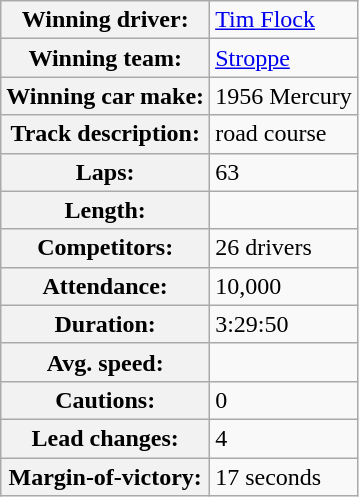<table class="wikitable" style=text-align:left>
<tr>
<th>Winning driver:</th>
<td><a href='#'>Tim Flock</a></td>
</tr>
<tr>
<th>Winning team:</th>
<td><a href='#'>Stroppe</a></td>
</tr>
<tr>
<th>Winning car make:</th>
<td>1956 Mercury</td>
</tr>
<tr>
<th>Track description:</th>
<td> road course</td>
</tr>
<tr>
<th>Laps:</th>
<td>63</td>
</tr>
<tr>
<th>Length:</th>
<td></td>
</tr>
<tr>
<th>Competitors:</th>
<td>26 drivers</td>
</tr>
<tr>
<th>Attendance:</th>
<td>10,000</td>
</tr>
<tr>
<th>Duration:</th>
<td>3:29:50</td>
</tr>
<tr>
<th>Avg. speed:</th>
<td></td>
</tr>
<tr>
<th>Cautions:</th>
<td>0</td>
</tr>
<tr>
<th>Lead changes:</th>
<td>4</td>
</tr>
<tr>
<th>Margin-of-victory:</th>
<td>17 seconds</td>
</tr>
</table>
